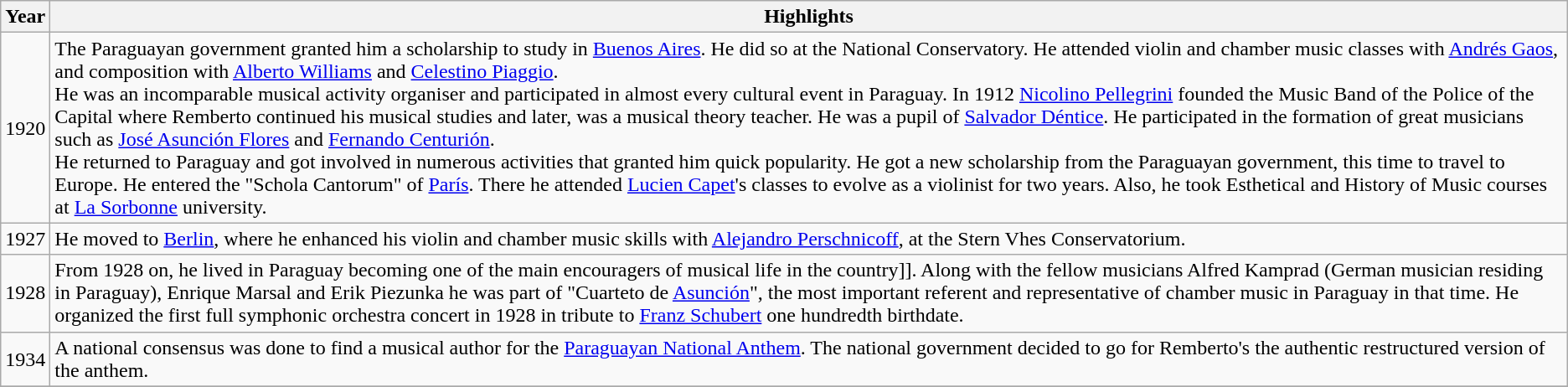<table class="wikitable">
<tr>
<th>Year</th>
<th>Highlights</th>
</tr>
<tr ------>
<td>1920</td>
<td>The Paraguayan government granted him a scholarship to study in <a href='#'>Buenos Aires</a>. He did so at the National Conservatory. He attended violin and chamber music classes with <a href='#'>Andrés Gaos</a>, and composition with <a href='#'>Alberto Williams</a> and <a href='#'>Celestino Piaggio</a>.<br>He was an incomparable musical activity organiser and participated in almost every cultural event in Paraguay. In 1912 <a href='#'>Nicolino Pellegrini</a> founded the Music Band of the Police of the Capital where Remberto continued his musical studies and later, was a musical theory teacher. He was a pupil of <a href='#'>Salvador Déntice</a>. He participated in the formation of great musicians such as <a href='#'>José Asunción Flores</a> and <a href='#'>Fernando Centurión</a>.<br>He returned to Paraguay and got involved in numerous activities that granted him quick popularity. He got a new scholarship from the Paraguayan government, this time to travel to Europe. He entered the "Schola Cantorum" of <a href='#'>París</a>. There he attended <a href='#'>Lucien Capet</a>'s classes to evolve as a violinist for two years. Also, he took Esthetical and History of Music courses at <a href='#'>La Sorbonne</a> university.</td>
</tr>
<tr -------->
<td>1927</td>
<td>He moved to <a href='#'>Berlin</a>, where he enhanced his violin and chamber music skills with <a href='#'>Alejandro Perschnicoff</a>, at the Stern Vhes Conservatorium.</td>
</tr>
<tr -------->
<td>1928</td>
<td>From 1928 on, he lived in Paraguay becoming one of the main encouragers of musical life in the country]]. Along with the fellow musicians Alfred Kamprad (German musician residing in Paraguay), Enrique Marsal and Erik Piezunka he was part of "Cuarteto de <a href='#'>Asunción</a>", the most important referent and representative of chamber music in Paraguay in that time. He organized the first full symphonic orchestra concert in 1928 in tribute to <a href='#'>Franz Schubert</a> one hundredth birthdate.</td>
</tr>
<tr -------->
<td>1934</td>
<td>A national consensus was done to find a musical author for the <a href='#'>Paraguayan National Anthem</a>. The national government decided to go for Remberto's the authentic restructured version of the anthem.</td>
</tr>
<tr -------->
</tr>
</table>
